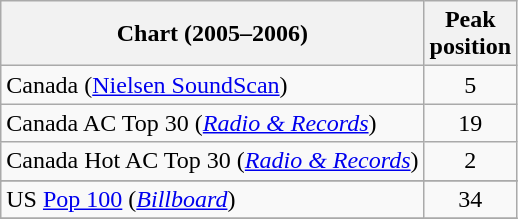<table class="wikitable sortable">
<tr>
<th>Chart (2005–2006)</th>
<th>Peak <br> position</th>
</tr>
<tr>
<td>Canada (<a href='#'>Nielsen SoundScan</a>)</td>
<td align="center">5</td>
</tr>
<tr>
<td>Canada AC Top 30 (<em><a href='#'>Radio & Records</a></em>)</td>
<td align="center">19</td>
</tr>
<tr>
<td>Canada Hot AC Top 30 (<em><a href='#'>Radio & Records</a></em>)</td>
<td align="center">2</td>
</tr>
<tr>
</tr>
<tr>
</tr>
<tr>
</tr>
<tr>
</tr>
<tr>
</tr>
<tr>
</tr>
<tr>
<td>US <a href='#'>Pop 100</a> (<em><a href='#'>Billboard</a></em>)</td>
<td style="text-align:center;">34</td>
</tr>
<tr>
</tr>
</table>
